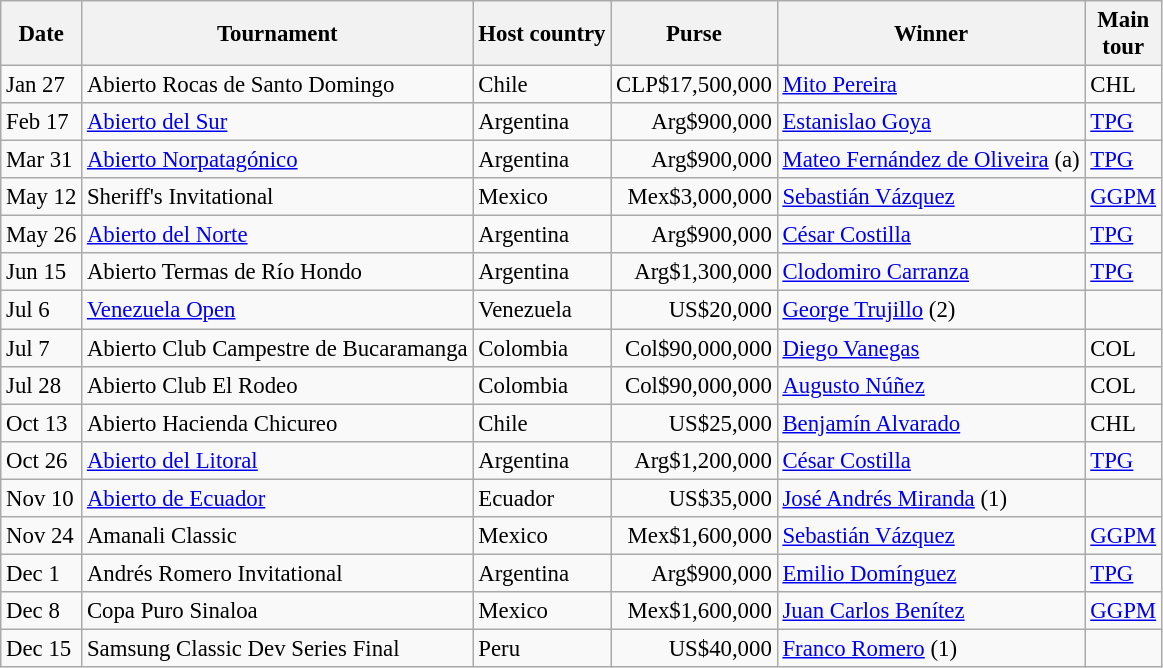<table class="wikitable" style="font-size:95%;">
<tr>
<th>Date</th>
<th>Tournament</th>
<th>Host country</th>
<th>Purse</th>
<th>Winner</th>
<th>Main<br>tour</th>
</tr>
<tr>
<td>Jan 27</td>
<td>Abierto Rocas de Santo Domingo</td>
<td>Chile</td>
<td align=right>CLP$17,500,000</td>
<td> <a href='#'>Mito Pereira</a></td>
<td>CHL</td>
</tr>
<tr>
<td>Feb 17</td>
<td><a href='#'>Abierto del Sur</a></td>
<td>Argentina</td>
<td align=right>Arg$900,000</td>
<td> <a href='#'>Estanislao Goya</a></td>
<td><a href='#'>TPG</a></td>
</tr>
<tr>
<td>Mar 31</td>
<td><a href='#'>Abierto Norpatagónico</a></td>
<td>Argentina</td>
<td align=right>Arg$900,000</td>
<td> <a href='#'>Mateo Fernández de Oliveira</a> (a)</td>
<td><a href='#'>TPG</a></td>
</tr>
<tr>
<td>May 12</td>
<td>Sheriff's Invitational</td>
<td>Mexico</td>
<td align=right>Mex$3,000,000</td>
<td> <a href='#'>Sebastián Vázquez</a></td>
<td><a href='#'>GGPM</a></td>
</tr>
<tr>
<td>May 26</td>
<td><a href='#'>Abierto del Norte</a></td>
<td>Argentina</td>
<td align=right>Arg$900,000</td>
<td> <a href='#'>César Costilla</a></td>
<td><a href='#'>TPG</a></td>
</tr>
<tr>
<td>Jun 15</td>
<td>Abierto Termas de Río Hondo</td>
<td>Argentina</td>
<td align=right>Arg$1,300,000</td>
<td> <a href='#'>Clodomiro Carranza</a></td>
<td><a href='#'>TPG</a></td>
</tr>
<tr>
<td>Jul 6</td>
<td><a href='#'>Venezuela Open</a></td>
<td>Venezuela</td>
<td align=right>US$20,000</td>
<td> <a href='#'>George Trujillo</a> (2)</td>
<td></td>
</tr>
<tr>
<td>Jul 7</td>
<td>Abierto Club Campestre de Bucaramanga</td>
<td>Colombia</td>
<td align=right>Col$90,000,000</td>
<td> <a href='#'>Diego Vanegas</a></td>
<td>COL</td>
</tr>
<tr>
<td>Jul 28</td>
<td>Abierto Club El Rodeo</td>
<td>Colombia</td>
<td align=right>Col$90,000,000</td>
<td> <a href='#'>Augusto Núñez</a></td>
<td>COL</td>
</tr>
<tr>
<td>Oct 13</td>
<td>Abierto Hacienda Chicureo</td>
<td>Chile</td>
<td align=right>US$25,000</td>
<td> <a href='#'>Benjamín Alvarado</a></td>
<td>CHL</td>
</tr>
<tr>
<td>Oct 26</td>
<td><a href='#'>Abierto del Litoral</a></td>
<td>Argentina</td>
<td align=right>Arg$1,200,000</td>
<td> <a href='#'>César Costilla</a></td>
<td><a href='#'>TPG</a></td>
</tr>
<tr>
<td>Nov 10</td>
<td><a href='#'>Abierto de Ecuador</a></td>
<td>Ecuador</td>
<td align=right>US$35,000</td>
<td> <a href='#'>José Andrés Miranda</a> (1)</td>
<td></td>
</tr>
<tr>
<td>Nov 24</td>
<td>Amanali Classic</td>
<td>Mexico</td>
<td align=right>Mex$1,600,000</td>
<td> <a href='#'>Sebastián Vázquez</a></td>
<td><a href='#'>GGPM</a></td>
</tr>
<tr>
<td>Dec 1</td>
<td>Andrés Romero Invitational</td>
<td>Argentina</td>
<td align=right>Arg$900,000</td>
<td> <a href='#'>Emilio Domínguez</a></td>
<td><a href='#'>TPG</a></td>
</tr>
<tr>
<td>Dec 8</td>
<td>Copa Puro Sinaloa</td>
<td>Mexico</td>
<td align=right>Mex$1,600,000</td>
<td> <a href='#'>Juan Carlos Benítez</a></td>
<td><a href='#'>GGPM</a></td>
</tr>
<tr>
<td>Dec 15</td>
<td>Samsung Classic Dev Series Final</td>
<td>Peru</td>
<td align=right>US$40,000</td>
<td> <a href='#'>Franco Romero</a> (1)</td>
<td></td>
</tr>
</table>
